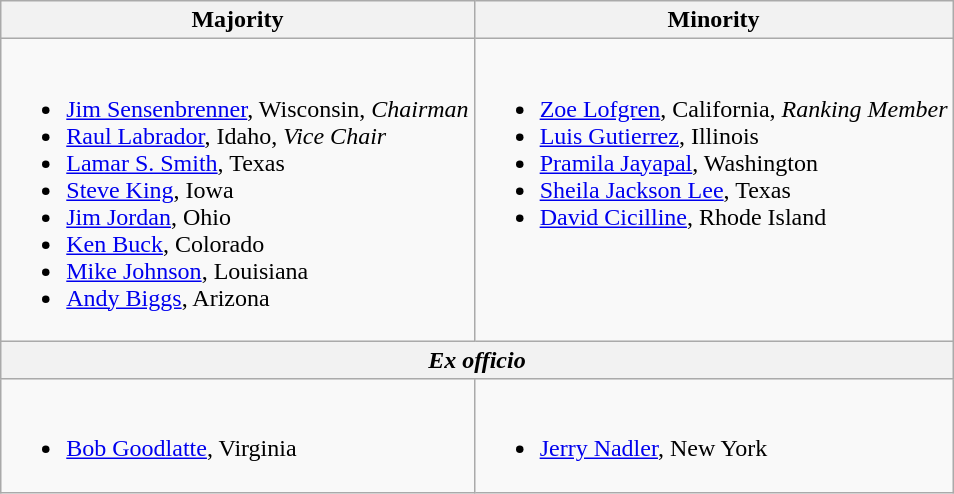<table class=wikitable>
<tr>
<th>Majority</th>
<th>Minority</th>
</tr>
<tr valign=top>
<td><br><ul><li><a href='#'>Jim Sensenbrenner</a>, Wisconsin, <em>Chairman</em></li><li><a href='#'>Raul Labrador</a>, Idaho, <em>Vice Chair</em></li><li><a href='#'>Lamar S. Smith</a>, Texas</li><li><a href='#'>Steve King</a>, Iowa</li><li><a href='#'>Jim Jordan</a>, Ohio</li><li><a href='#'>Ken Buck</a>, Colorado</li><li><a href='#'>Mike Johnson</a>, Louisiana</li><li><a href='#'>Andy Biggs</a>, Arizona</li></ul></td>
<td><br><ul><li><a href='#'>Zoe Lofgren</a>, California, <em>Ranking Member</em></li><li><a href='#'>Luis Gutierrez</a>, Illinois</li><li><a href='#'>Pramila Jayapal</a>, Washington</li><li><a href='#'>Sheila Jackson Lee</a>, Texas</li><li><a href='#'>David Cicilline</a>, Rhode Island</li></ul></td>
</tr>
<tr>
<th colspan=2><em>Ex officio</em></th>
</tr>
<tr>
<td><br><ul><li><a href='#'>Bob Goodlatte</a>, Virginia</li></ul></td>
<td><br><ul><li><a href='#'>Jerry Nadler</a>, New York</li></ul></td>
</tr>
</table>
